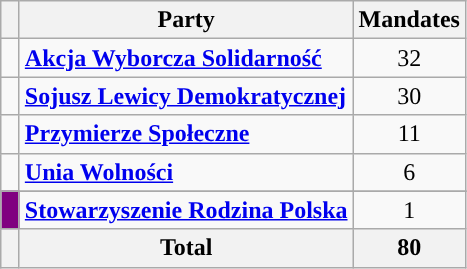<table class="wikitable">
<tr>
<th width=5></th>
<th>Party</th>
<th>Mandates</th>
</tr>
<tr>
<td style="background:"></td>
<td><strong><a href='#'>Akcja Wyborcza Solidarność</a></strong></td>
<td align="center">32</td>
</tr>
<tr>
<td style="background:"></td>
<td><strong><a href='#'>Sojusz Lewicy Demokratycznej</a></strong></td>
<td align="center">30</td>
</tr>
<tr>
<td style="background:"></td>
<td><strong><a href='#'>Przymierze Społeczne</a></strong></td>
<td align="center">11</td>
</tr>
<tr>
<td style="background:"></td>
<td><strong><a href='#'>Unia Wolności</a></strong></td>
<td align="center">6</td>
</tr>
<tr bgcolor="#ececec">
</tr>
<tr>
<td style="background:purple"></td>
<td><strong><a href='#'>Stowarzyszenie Rodzina Polska</a></strong></td>
<td align="center">1</td>
</tr>
<tr bgcolor="#ececec">
<th></th>
<th>Total</th>
<th align="center">80</th>
</tr>
</table>
